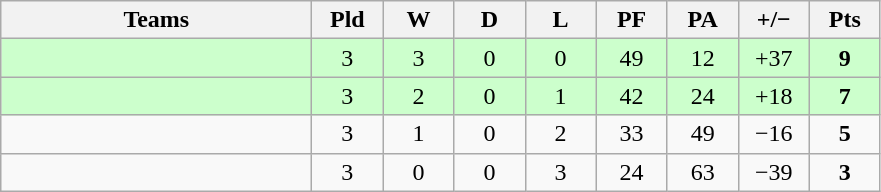<table class="wikitable" style="text-align: center;">
<tr>
<th width="200">Teams</th>
<th width="40">Pld</th>
<th width="40">W</th>
<th width="40">D</th>
<th width="40">L</th>
<th width="40">PF</th>
<th width="40">PA</th>
<th width="40">+/−</th>
<th width="40">Pts</th>
</tr>
<tr bgcolor=ccffcc>
<td align=left></td>
<td>3</td>
<td>3</td>
<td>0</td>
<td>0</td>
<td>49</td>
<td>12</td>
<td>+37</td>
<td><strong>9</strong></td>
</tr>
<tr bgcolor=ccffcc>
<td align=left></td>
<td>3</td>
<td>2</td>
<td>0</td>
<td>1</td>
<td>42</td>
<td>24</td>
<td>+18</td>
<td><strong>7</strong></td>
</tr>
<tr>
<td align=left></td>
<td>3</td>
<td>1</td>
<td>0</td>
<td>2</td>
<td>33</td>
<td>49</td>
<td>−16</td>
<td><strong>5</strong></td>
</tr>
<tr>
<td align=left></td>
<td>3</td>
<td>0</td>
<td>0</td>
<td>3</td>
<td>24</td>
<td>63</td>
<td>−39</td>
<td><strong>3</strong></td>
</tr>
</table>
